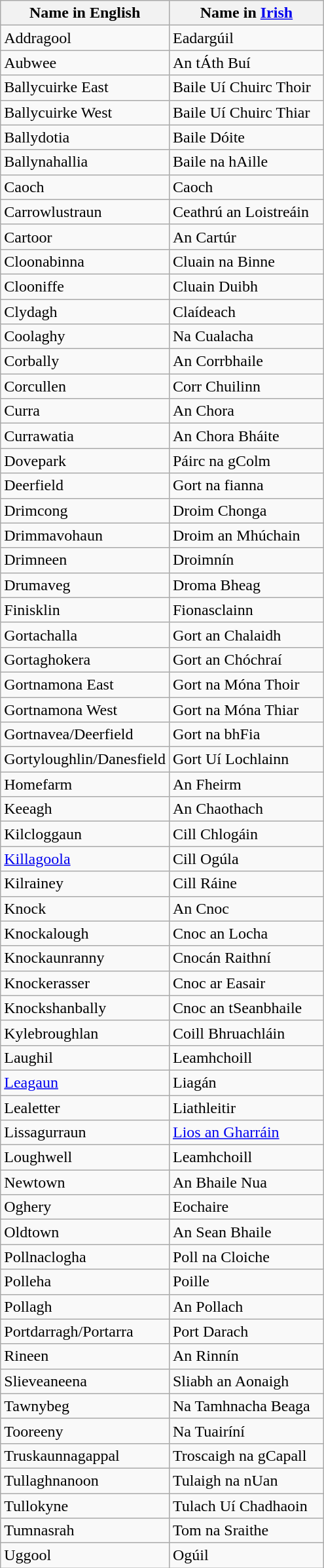<table class="wikitable">
<tr>
<th style="width:150px">Name in English</th>
<th style="width:150px">Name in <a href='#'>Irish</a></th>
</tr>
<tr>
<td>Addragool</td>
<td>Eadargúil</td>
</tr>
<tr>
<td>Aubwee</td>
<td>An tÁth Buí</td>
</tr>
<tr>
<td>Ballycuirke East</td>
<td>Baile Uí Chuirc Thoir</td>
</tr>
<tr>
<td>Ballycuirke West</td>
<td>Baile Uí Chuirc Thiar</td>
</tr>
<tr>
<td>Ballydotia</td>
<td>Baile Dóite</td>
</tr>
<tr>
<td>Ballynahallia</td>
<td>Baile na hAille</td>
</tr>
<tr>
<td>Caoch</td>
<td>Caoch</td>
</tr>
<tr>
<td>Carrowlustraun</td>
<td>Ceathrú an Loistreáin</td>
</tr>
<tr>
<td>Cartoor</td>
<td>An Cartúr</td>
</tr>
<tr>
<td>Cloonabinna</td>
<td>Cluain na Binne</td>
</tr>
<tr>
<td>Clooniffe</td>
<td>Cluain Duibh</td>
</tr>
<tr>
<td>Clydagh</td>
<td>Claídeach</td>
</tr>
<tr>
<td>Coolaghy</td>
<td>Na Cualacha</td>
</tr>
<tr>
<td>Corbally</td>
<td>An Corrbhaile</td>
</tr>
<tr>
<td>Corcullen</td>
<td>Corr Chuilinn</td>
</tr>
<tr>
<td>Curra</td>
<td>An Chora</td>
</tr>
<tr>
<td>Currawatia</td>
<td>An Chora Bháite</td>
</tr>
<tr>
<td>Dovepark</td>
<td>Páirc na gColm</td>
</tr>
<tr>
<td>Deerfield</td>
<td>Gort na fianna</td>
</tr>
<tr>
<td>Drimcong</td>
<td>Droim Chonga</td>
</tr>
<tr>
<td>Drimmavohaun</td>
<td>Droim an Mhúchain</td>
</tr>
<tr>
<td>Drimneen</td>
<td>Droimnín</td>
</tr>
<tr>
<td>Drumaveg</td>
<td>Droma Bheag</td>
</tr>
<tr>
<td>Finisklin</td>
<td>Fionasclainn</td>
</tr>
<tr>
<td>Gortachalla</td>
<td>Gort an Chalaidh</td>
</tr>
<tr>
<td>Gortaghokera</td>
<td>Gort an Chóchraí</td>
</tr>
<tr>
<td>Gortnamona East</td>
<td>Gort na Móna Thoir</td>
</tr>
<tr>
<td>Gortnamona West</td>
<td>Gort na Móna Thiar</td>
</tr>
<tr>
<td>Gortnavea/Deerfield</td>
<td>Gort na bhFia</td>
</tr>
<tr>
<td>Gortyloughlin/Danesfield</td>
<td>Gort Uí Lochlainn</td>
</tr>
<tr>
<td>Homefarm</td>
<td>An Fheirm</td>
</tr>
<tr>
<td>Keeagh</td>
<td>An Chaothach</td>
</tr>
<tr>
<td>Kilcloggaun</td>
<td>Cill Chlogáin</td>
</tr>
<tr>
<td><a href='#'>Killagoola</a></td>
<td>Cill Ogúla</td>
</tr>
<tr>
<td>Kilrainey</td>
<td>Cill Ráine</td>
</tr>
<tr>
<td>Knock</td>
<td>An Cnoc</td>
</tr>
<tr>
<td>Knockalough</td>
<td>Cnoc an Locha</td>
</tr>
<tr>
<td>Knockaunranny</td>
<td>Cnocán Raithní</td>
</tr>
<tr>
<td>Knockerasser</td>
<td>Cnoc ar Easair</td>
</tr>
<tr>
<td>Knockshanbally</td>
<td>Cnoc an tSeanbhaile</td>
</tr>
<tr>
<td>Kylebroughlan</td>
<td>Coill Bhruachláin</td>
</tr>
<tr>
<td>Laughil</td>
<td>Leamhchoill</td>
</tr>
<tr>
<td><a href='#'>Leagaun</a></td>
<td>Liagán</td>
</tr>
<tr>
<td>Lealetter</td>
<td>Liathleitir</td>
</tr>
<tr>
<td>Lissagurraun</td>
<td><a href='#'>Lios an Gharráin</a></td>
</tr>
<tr>
<td>Loughwell</td>
<td>Leamhchoill</td>
</tr>
<tr>
<td>Newtown</td>
<td>An Bhaile Nua</td>
</tr>
<tr>
<td>Oghery</td>
<td>Eochaire</td>
</tr>
<tr>
<td>Oldtown</td>
<td>An Sean Bhaile</td>
</tr>
<tr>
<td>Pollnaclogha</td>
<td>Poll na Cloiche</td>
</tr>
<tr>
<td>Polleha</td>
<td>Poille</td>
</tr>
<tr>
<td>Pollagh</td>
<td>An Pollach</td>
</tr>
<tr>
<td>Portdarragh/Portarra</td>
<td>Port Darach</td>
</tr>
<tr>
<td>Rineen</td>
<td>An Rinnín</td>
</tr>
<tr>
<td>Slieveaneena</td>
<td>Sliabh an Aonaigh</td>
</tr>
<tr>
<td>Tawnybeg</td>
<td>Na Tamhnacha Beaga</td>
</tr>
<tr>
<td>Tooreeny</td>
<td>Na Tuairíní</td>
</tr>
<tr>
<td>Truskaunnagappal</td>
<td>Troscaigh na gCapall</td>
</tr>
<tr>
<td>Tullaghnanoon</td>
<td>Tulaigh na nUan</td>
</tr>
<tr>
<td>Tullokyne</td>
<td>Tulach Uí Chadhaoin</td>
</tr>
<tr>
<td>Tumnasrah</td>
<td>Tom na Sraithe</td>
</tr>
<tr>
<td>Uggool</td>
<td>Ogúil</td>
</tr>
</table>
